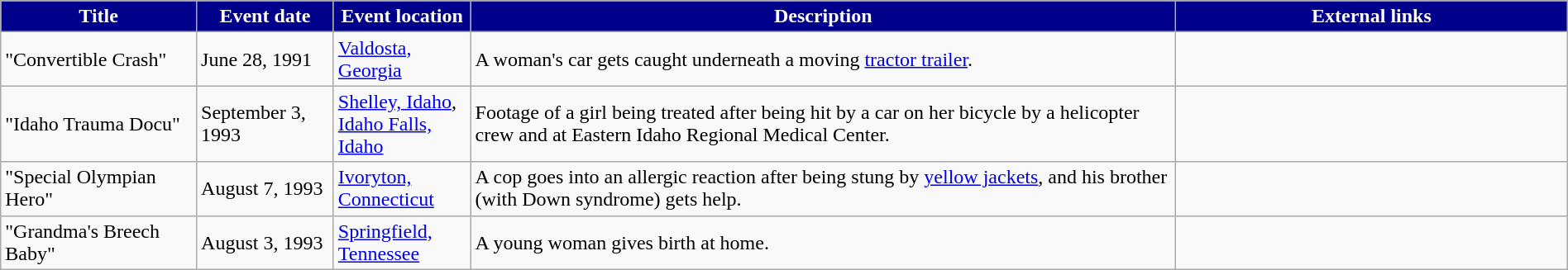<table class="wikitable" style="width: 100%;">
<tr>
<th style="background: #00008B; color: #FFFFFF; width: 10%;">Title</th>
<th style="background: #00008B; color: #FFFFFF; width: 7%;">Event date</th>
<th style="background: #00008B; color: #FFFFFF; width: 7%;">Event location</th>
<th style="background: #00008B; color: #FFFFFF; width: 36%;">Description</th>
<th style="background: #00008B; color: #FFFFFF; width: 20%;">External links</th>
</tr>
<tr>
<td>"Convertible Crash"</td>
<td>June 28, 1991</td>
<td><a href='#'>Valdosta, Georgia</a></td>
<td>A woman's car gets caught underneath a moving <a href='#'>tractor trailer</a>.</td>
<td></td>
</tr>
<tr>
<td>"Idaho Trauma Docu"</td>
<td>September 3, 1993</td>
<td><a href='#'>Shelley, Idaho</a>,<br><a href='#'>Idaho Falls, Idaho</a></td>
<td>Footage of a girl being treated after being hit by a car on her bicycle by a helicopter crew and at Eastern Idaho Regional Medical Center.</td>
<td></td>
</tr>
<tr>
<td>"Special Olympian Hero"</td>
<td>August 7, 1993</td>
<td><a href='#'>Ivoryton, Connecticut</a></td>
<td>A cop goes into an allergic reaction after being stung by <a href='#'>yellow jackets</a>, and his brother (with Down syndrome) gets help.</td>
<td></td>
</tr>
<tr>
<td>"Grandma's Breech Baby"</td>
<td>August 3, 1993</td>
<td><a href='#'>Springfield, Tennessee</a></td>
<td>A young woman gives birth at home.</td>
<td></td>
</tr>
</table>
